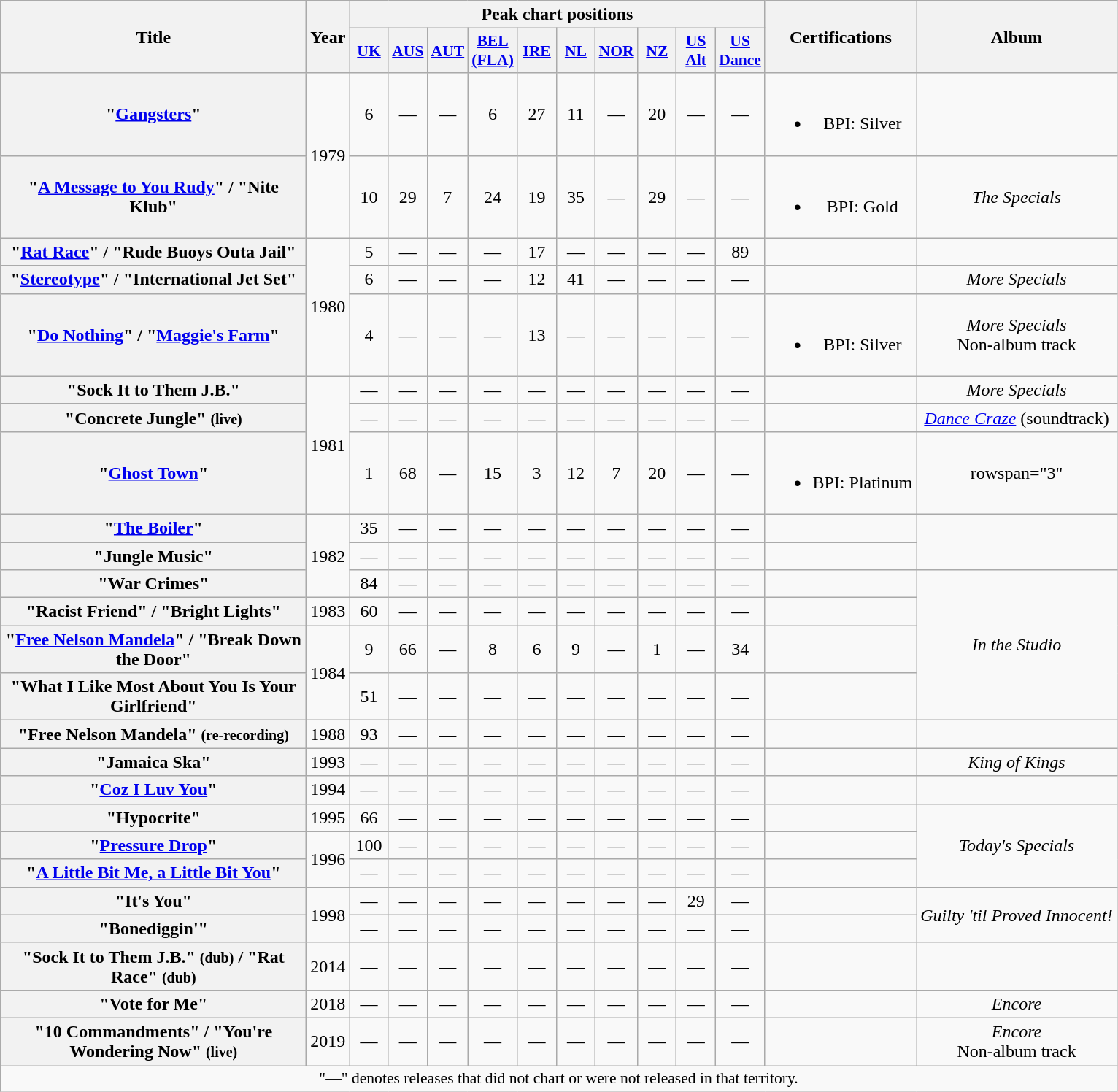<table class="wikitable plainrowheaders" style="text-align:center;">
<tr>
<th rowspan="2" scope="col" style="width:17em;">Title</th>
<th rowspan="2" scope="col" style="width:2em;">Year</th>
<th colspan="10">Peak chart positions</th>
<th rowspan="2">Certifications</th>
<th rowspan="2">Album</th>
</tr>
<tr>
<th scope="col" style="width:2em;font-size:90%;"><a href='#'>UK</a><br></th>
<th scope="col" style="width:2em;font-size:90%;"><a href='#'>AUS</a><br></th>
<th scope="col" style="width:2em;font-size:90%;"><a href='#'>AUT</a><br></th>
<th scope="col" style="width:2em;font-size:90%;"><a href='#'>BEL (FLA)</a><br></th>
<th scope="col" style="width:2em;font-size:90%;"><a href='#'>IRE</a><br></th>
<th scope="col" style="width:2em;font-size:90%;"><a href='#'>NL</a><br></th>
<th scope="col" style="width:2em;font-size:90%;"><a href='#'>NOR</a><br></th>
<th scope="col" style="width:2em;font-size:90%;"><a href='#'>NZ</a><br></th>
<th scope="col" style="width:2em;font-size:90%;"><a href='#'>US Alt</a><br></th>
<th scope="col" style="width:2em;font-size:90%;"><a href='#'>US Dance</a><br></th>
</tr>
<tr>
<th scope="row">"<a href='#'>Gangsters</a>" </th>
<td rowspan="2">1979</td>
<td>6</td>
<td>—</td>
<td>—</td>
<td>6</td>
<td>27</td>
<td>11</td>
<td>—</td>
<td>20</td>
<td>—</td>
<td>—</td>
<td><br><ul><li>BPI: Silver</li></ul></td>
<td></td>
</tr>
<tr>
<th scope="row">"<a href='#'>A Message to You Rudy</a>" / "Nite Klub" </th>
<td>10</td>
<td>29</td>
<td>7</td>
<td>24</td>
<td>19</td>
<td>35</td>
<td>—</td>
<td>29</td>
<td>—</td>
<td>—</td>
<td><br><ul><li>BPI: Gold</li></ul></td>
<td><em>The Specials</em></td>
</tr>
<tr>
<th scope="row">"<a href='#'>Rat Race</a>" / "Rude Buoys Outa Jail"</th>
<td rowspan="3">1980</td>
<td>5</td>
<td>—</td>
<td>—</td>
<td>—</td>
<td>17</td>
<td>—</td>
<td>—</td>
<td>—</td>
<td>—</td>
<td>89</td>
<td></td>
<td></td>
</tr>
<tr>
<th scope="row">"<a href='#'>Stereotype</a>" / "International Jet Set"</th>
<td>6</td>
<td>—</td>
<td>—</td>
<td>—</td>
<td>12</td>
<td>41</td>
<td>—</td>
<td>—</td>
<td>—</td>
<td>—</td>
<td></td>
<td><em>More Specials</em></td>
</tr>
<tr>
<th scope="row">"<a href='#'>Do Nothing</a>" / "<a href='#'>Maggie's Farm</a>" </th>
<td>4</td>
<td>—</td>
<td>—</td>
<td>—</td>
<td>13</td>
<td>—</td>
<td>—</td>
<td>—</td>
<td>—</td>
<td>—</td>
<td><br><ul><li>BPI: Silver</li></ul></td>
<td><em>More Specials</em><br>Non-album track</td>
</tr>
<tr>
<th scope="row">"Sock It to Them J.B." </th>
<td rowspan="3">1981</td>
<td>—</td>
<td>—</td>
<td>—</td>
<td>—</td>
<td>—</td>
<td>—</td>
<td>—</td>
<td>—</td>
<td>—</td>
<td>—</td>
<td></td>
<td><em>More Specials</em></td>
</tr>
<tr>
<th scope="row">"Concrete Jungle" <small>(live)</small> </th>
<td>—</td>
<td>—</td>
<td>—</td>
<td>—</td>
<td>—</td>
<td>—</td>
<td>—</td>
<td>—</td>
<td>—</td>
<td>—</td>
<td></td>
<td><em><a href='#'>Dance Craze</a></em> (soundtrack)</td>
</tr>
<tr>
<th scope="row">"<a href='#'>Ghost Town</a>"</th>
<td>1</td>
<td>68</td>
<td>—</td>
<td>15</td>
<td>3</td>
<td>12</td>
<td>7</td>
<td>20</td>
<td>—</td>
<td>—</td>
<td><br><ul><li>BPI: Platinum</li></ul></td>
<td>rowspan="3" </td>
</tr>
<tr>
<th scope="row">"<a href='#'>The Boiler</a>" </th>
<td rowspan="3">1982</td>
<td>35</td>
<td>—</td>
<td>—</td>
<td>—</td>
<td>—</td>
<td>—</td>
<td>—</td>
<td>—</td>
<td>—</td>
<td>—</td>
<td></td>
</tr>
<tr>
<th scope="row">"Jungle Music" </th>
<td>—</td>
<td>—</td>
<td>—</td>
<td>—</td>
<td>—</td>
<td>—</td>
<td>—</td>
<td>—</td>
<td>—</td>
<td>—</td>
<td></td>
</tr>
<tr>
<th scope="row">"War Crimes" </th>
<td>84</td>
<td>—</td>
<td>—</td>
<td>—</td>
<td>—</td>
<td>—</td>
<td>—</td>
<td>—</td>
<td>—</td>
<td>—</td>
<td></td>
<td rowspan="4"><em>In the Studio</em></td>
</tr>
<tr>
<th scope="row">"Racist Friend" / "Bright Lights" </th>
<td>1983</td>
<td>60</td>
<td>—</td>
<td>—</td>
<td>—</td>
<td>—</td>
<td>—</td>
<td>—</td>
<td>—</td>
<td>—</td>
<td>—</td>
<td></td>
</tr>
<tr>
<th scope="row">"<a href='#'>Free Nelson Mandela</a>" / "Break Down the Door" </th>
<td rowspan="2">1984</td>
<td>9</td>
<td>66</td>
<td>—</td>
<td>8</td>
<td>6</td>
<td>9</td>
<td>—</td>
<td>1</td>
<td>—</td>
<td>34</td>
<td></td>
</tr>
<tr>
<th scope="row">"What I Like Most About You Is Your Girlfriend" </th>
<td>51</td>
<td>—</td>
<td>—</td>
<td>—</td>
<td>—</td>
<td>—</td>
<td>—</td>
<td>—</td>
<td>—</td>
<td>—</td>
<td></td>
</tr>
<tr>
<th scope="row">"Free Nelson Mandela" <small>(re-recording)</small> </th>
<td>1988</td>
<td>93</td>
<td>—</td>
<td>—</td>
<td>—</td>
<td>—</td>
<td>—</td>
<td>—</td>
<td>—</td>
<td>—</td>
<td>—</td>
<td></td>
<td></td>
</tr>
<tr>
<th scope="row">"Jamaica Ska" </th>
<td>1993</td>
<td>—</td>
<td>—</td>
<td>—</td>
<td>—</td>
<td>—</td>
<td>—</td>
<td>—</td>
<td>—</td>
<td>—</td>
<td>—</td>
<td></td>
<td><em>King of Kings</em></td>
</tr>
<tr>
<th scope="row">"<a href='#'>Coz I Luv You</a>" </th>
<td>1994</td>
<td>—</td>
<td>—</td>
<td>—</td>
<td>—</td>
<td>—</td>
<td>—</td>
<td>—</td>
<td>—</td>
<td>—</td>
<td>—</td>
<td></td>
<td></td>
</tr>
<tr>
<th scope="row">"Hypocrite" </th>
<td>1995</td>
<td>66</td>
<td>—</td>
<td>—</td>
<td>—</td>
<td>—</td>
<td>—</td>
<td>—</td>
<td>—</td>
<td>—</td>
<td>—</td>
<td></td>
<td rowspan="3"><em>Today's Specials</em></td>
</tr>
<tr>
<th scope="row">"<a href='#'>Pressure Drop</a>" </th>
<td rowspan="2">1996</td>
<td>100</td>
<td>—</td>
<td>—</td>
<td>—</td>
<td>—</td>
<td>—</td>
<td>—</td>
<td>—</td>
<td>—</td>
<td>—</td>
<td></td>
</tr>
<tr>
<th scope="row">"<a href='#'>A Little Bit Me, a Little Bit You</a>" </th>
<td>—</td>
<td>—</td>
<td>—</td>
<td>—</td>
<td>—</td>
<td>—</td>
<td>—</td>
<td>—</td>
<td>—</td>
<td>—</td>
<td></td>
</tr>
<tr>
<th scope="row">"It's You"</th>
<td rowspan="2">1998</td>
<td>—</td>
<td>—</td>
<td>—</td>
<td>—</td>
<td>—</td>
<td>—</td>
<td>—</td>
<td>—</td>
<td>29</td>
<td>—</td>
<td></td>
<td rowspan="2"><em>Guilty 'til Proved Innocent!</em></td>
</tr>
<tr>
<th scope="row">"Bonediggin'" </th>
<td>—</td>
<td>—</td>
<td>—</td>
<td>—</td>
<td>—</td>
<td>—</td>
<td>—</td>
<td>—</td>
<td>—</td>
<td>—</td>
<td></td>
</tr>
<tr>
<th scope="row">"Sock It to Them J.B." <small>(dub)</small> / "Rat Race" <small>(dub)</small> </th>
<td>2014</td>
<td>—</td>
<td>—</td>
<td>—</td>
<td>—</td>
<td>—</td>
<td>—</td>
<td>—</td>
<td>—</td>
<td>—</td>
<td>—</td>
<td></td>
<td></td>
</tr>
<tr>
<th scope="row">"Vote for Me"</th>
<td>2018</td>
<td>—</td>
<td>—</td>
<td>—</td>
<td>—</td>
<td>—</td>
<td>—</td>
<td>—</td>
<td>—</td>
<td>—</td>
<td>—</td>
<td></td>
<td><em>Encore</em></td>
</tr>
<tr>
<th scope="row">"10 Commandments" / "You're Wondering Now" <small>(live)</small> </th>
<td>2019</td>
<td>—</td>
<td>—</td>
<td>—</td>
<td>—</td>
<td>—</td>
<td>—</td>
<td>—</td>
<td>—</td>
<td>—</td>
<td>—</td>
<td></td>
<td><em>Encore</em><br>Non-album track</td>
</tr>
<tr>
<td colspan="14" style="font-size:90%">"—" denotes releases that did not chart or were not released in that territory.</td>
</tr>
</table>
